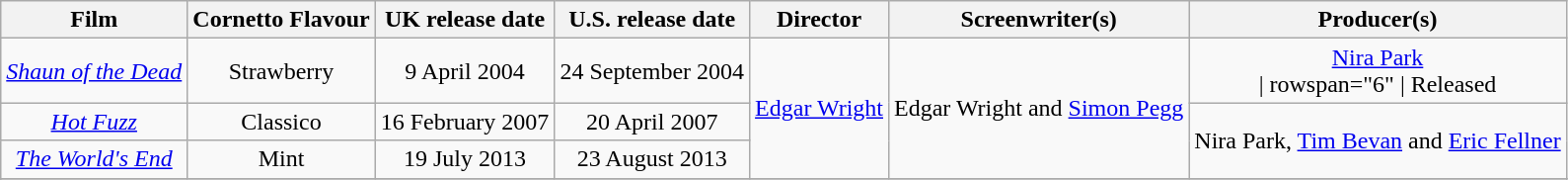<table class="wikitable" style="text-align:center">
<tr>
<th scope="col">Film</th>
<th scope="col">Cornetto Flavour</th>
<th scope="col">UK release date</th>
<th scope="col">U.S. release date</th>
<th scope="col">Director</th>
<th scope="col">Screenwriter(s)</th>
<th scope="col">Producer(s)</th>
</tr>
<tr>
<td><em><a href='#'>Shaun of the Dead</a></em></td>
<td>Strawberry</td>
<td>9 April 2004</td>
<td>24 September 2004</td>
<td rowspan="3"><a href='#'>Edgar Wright</a></td>
<td rowspan="3">Edgar Wright and <a href='#'>Simon Pegg</a></td>
<td><a href='#'>Nira Park</a><br><includeonly>| rowspan="6" | Released</includeonly></td>
</tr>
<tr>
<td><em><a href='#'>Hot Fuzz</a></em></td>
<td>Classico</td>
<td>16 February 2007</td>
<td>20 April 2007</td>
<td rowspan="2">Nira Park, <a href='#'>Tim Bevan</a> and <a href='#'>Eric Fellner</a></td>
</tr>
<tr>
<td><em><a href='#'>The World's End</a></em></td>
<td>Mint</td>
<td>19 July 2013</td>
<td>23 August 2013</td>
</tr>
<tr>
</tr>
<tr>
</tr>
</table>
